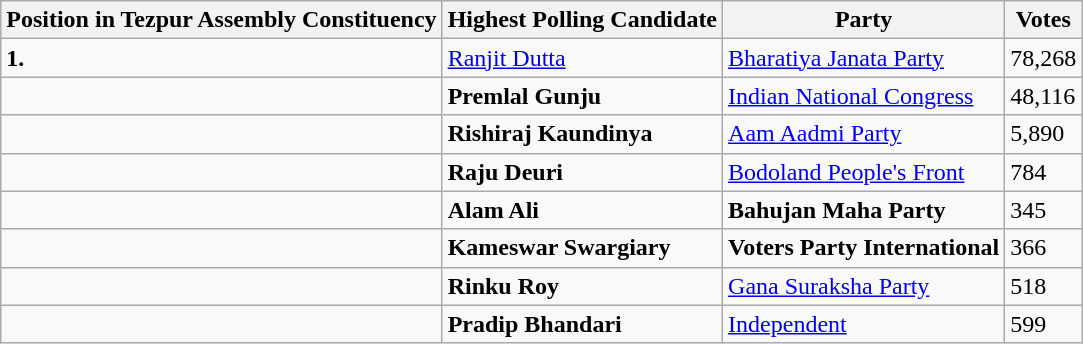<table class="wikitable sortable">
<tr>
<th>Position in Tezpur Assembly Constituency</th>
<th>Highest Polling Candidate</th>
<th>Party</th>
<th>Votes</th>
</tr>
<tr>
<td><strong>1.</strong></td>
<td><a href='#'>Ranjit Dutta</a></td>
<td><a href='#'>Bharatiya Janata Party</a></td>
<td>78,268</td>
</tr>
<tr>
<td></td>
<td><strong>Premlal Gunju</strong></td>
<td><a href='#'>Indian National Congress</a></td>
<td>48,116</td>
</tr>
<tr>
<td></td>
<td><strong>Rishiraj Kaundinya</strong></td>
<td><a href='#'>Aam Aadmi Party</a></td>
<td>5,890</td>
</tr>
<tr>
<td></td>
<td><strong>Raju Deuri</strong></td>
<td><a href='#'>Bodoland People's Front</a></td>
<td>784</td>
</tr>
<tr>
<td></td>
<td><strong>Alam Ali</strong></td>
<td><strong>Bahujan Maha Party</strong></td>
<td>345</td>
</tr>
<tr>
<td></td>
<td><strong>Kameswar Swargiary</strong></td>
<td><strong>Voters Party International</strong></td>
<td>366</td>
</tr>
<tr>
<td></td>
<td><strong>Rinku Roy</strong></td>
<td><a href='#'>Gana Suraksha Party</a></td>
<td>518</td>
</tr>
<tr>
<td></td>
<td><strong>Pradip Bhandari</strong></td>
<td><a href='#'>Independent</a></td>
<td>599</td>
</tr>
</table>
